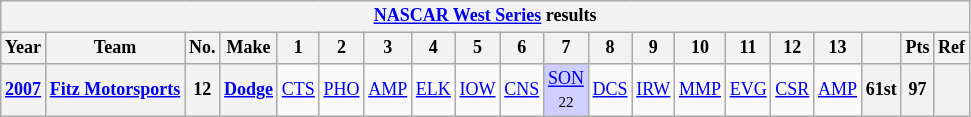<table class="wikitable" style="text-align:center; font-size:75%">
<tr>
<th colspan=23><a href='#'>NASCAR West Series</a> results</th>
</tr>
<tr>
<th>Year</th>
<th>Team</th>
<th>No.</th>
<th>Make</th>
<th>1</th>
<th>2</th>
<th>3</th>
<th>4</th>
<th>5</th>
<th>6</th>
<th>7</th>
<th>8</th>
<th>9</th>
<th>10</th>
<th>11</th>
<th>12</th>
<th>13</th>
<th></th>
<th>Pts</th>
<th>Ref</th>
</tr>
<tr>
<th><a href='#'>2007</a></th>
<th><a href='#'>Fitz Motorsports</a></th>
<th>12</th>
<th><a href='#'>Dodge</a></th>
<td><a href='#'>CTS</a></td>
<td><a href='#'>PHO</a></td>
<td><a href='#'>AMP</a></td>
<td><a href='#'>ELK</a></td>
<td><a href='#'>IOW</a></td>
<td><a href='#'>CNS</a></td>
<td style="background:#CFCFFF;"><a href='#'>SON</a><br><small>22</small></td>
<td><a href='#'>DCS</a></td>
<td><a href='#'>IRW</a></td>
<td><a href='#'>MMP</a></td>
<td><a href='#'>EVG</a></td>
<td><a href='#'>CSR</a></td>
<td><a href='#'>AMP</a></td>
<th>61st</th>
<th>97</th>
<th></th>
</tr>
</table>
